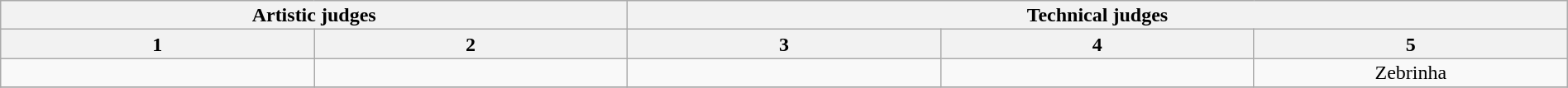<table class="wikitable" style="font-size:100%; line-height:16px; text-align:center" width="100%">
<tr>
<th colspan=2>Artistic judges</th>
<th colspan=3>Technical judges</th>
</tr>
<tr>
<th width="20%">1</th>
<th width="20%">2</th>
<th width="20%">3</th>
<th width="20%">4</th>
<th width="20%">5</th>
</tr>
<tr>
<td></td>
<td></td>
<td></td>
<td></td>
<td>Zebrinha</td>
</tr>
<tr>
</tr>
</table>
